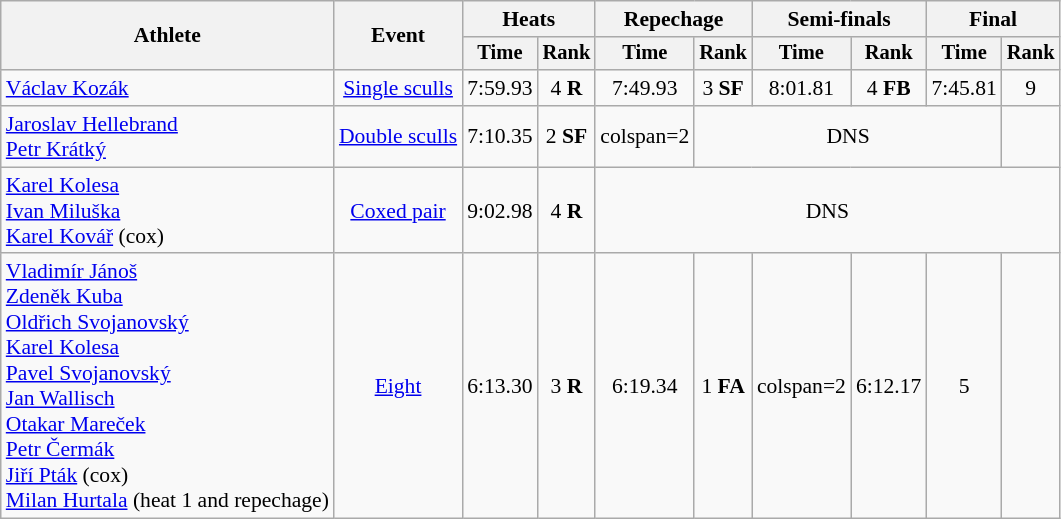<table class="wikitable" style="font-size:90%">
<tr>
<th rowspan="2">Athlete</th>
<th rowspan="2">Event</th>
<th colspan="2">Heats</th>
<th colspan="2">Repechage</th>
<th colspan="2">Semi-finals</th>
<th colspan="2">Final</th>
</tr>
<tr style="font-size:95%">
<th>Time</th>
<th>Rank</th>
<th>Time</th>
<th>Rank</th>
<th>Time</th>
<th>Rank</th>
<th>Time</th>
<th>Rank</th>
</tr>
<tr align=center>
<td align=left><a href='#'>Václav Kozák</a></td>
<td><a href='#'>Single sculls</a></td>
<td>7:59.93</td>
<td>4 <strong>R</strong></td>
<td>7:49.93</td>
<td>3 <strong>SF</strong></td>
<td>8:01.81</td>
<td>4 <strong>FB</strong></td>
<td>7:45.81</td>
<td>9</td>
</tr>
<tr align=center>
<td align=left><a href='#'>Jaroslav Hellebrand</a><br><a href='#'>Petr Krátký</a></td>
<td><a href='#'>Double sculls</a></td>
<td>7:10.35</td>
<td>2 <strong>SF</strong></td>
<td>colspan=2 </td>
<td colspan=4>DNS</td>
</tr>
<tr align=center>
<td align=left><a href='#'>Karel Kolesa</a><br><a href='#'>Ivan Miluška</a><br><a href='#'>Karel Kovář</a> (cox)</td>
<td><a href='#'>Coxed pair</a></td>
<td>9:02.98</td>
<td>4 <strong>R</strong></td>
<td colspan=6>DNS</td>
</tr>
<tr align=center>
<td align=left><a href='#'>Vladimír Jánoš</a><br> <a href='#'>Zdeněk Kuba</a><br> <a href='#'>Oldřich Svojanovský</a><br> <a href='#'>Karel Kolesa</a><br> <a href='#'>Pavel Svojanovský</a><br> <a href='#'>Jan Wallisch</a><br> <a href='#'>Otakar Mareček</a><br> <a href='#'>Petr Čermák</a><br> <a href='#'>Jiří Pták</a> (cox)<br><a href='#'>Milan Hurtala</a> (heat 1 and repechage)</td>
<td><a href='#'>Eight</a></td>
<td>6:13.30</td>
<td>3 <strong>R</strong></td>
<td>6:19.34</td>
<td>1 <strong>FA</strong></td>
<td>colspan=2 </td>
<td>6:12.17</td>
<td>5</td>
</tr>
</table>
